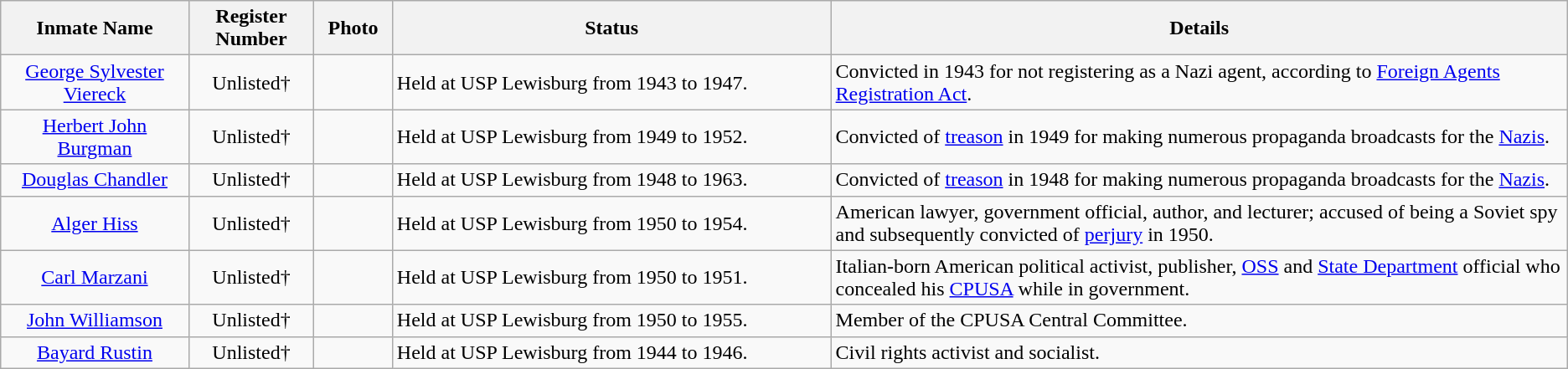<table class="wikitable sortable">
<tr>
<th width=12%>Inmate Name</th>
<th width=8%>Register Number</th>
<th width=5%>Photo</th>
<th width=28%>Status</th>
<th width=52%>Details</th>
</tr>
<tr>
<td style="text-align:center;"><a href='#'>George Sylvester Viereck</a></td>
<td style="text-align:center;">Unlisted†</td>
<td></td>
<td>Held at USP Lewisburg from 1943 to 1947.</td>
<td>Convicted in 1943 for not registering as a Nazi agent, according to <a href='#'>Foreign Agents Registration Act</a>.</td>
</tr>
<tr>
<td style="text-align:center;"><a href='#'>Herbert John Burgman</a></td>
<td style="text-align:center;">Unlisted†</td>
<td></td>
<td>Held at USP Lewisburg from 1949 to 1952.</td>
<td>Convicted of <a href='#'>treason</a> in 1949 for making numerous propaganda broadcasts for the <a href='#'>Nazis</a>.</td>
</tr>
<tr>
<td style="text-align:center;"><a href='#'>Douglas Chandler</a></td>
<td style="text-align:center;">Unlisted†</td>
<td></td>
<td>Held at USP Lewisburg from 1948 to 1963.</td>
<td>Convicted of <a href='#'>treason</a> in 1948 for making numerous propaganda broadcasts for the <a href='#'>Nazis</a>.</td>
</tr>
<tr>
<td style="text-align:center;"><a href='#'>Alger Hiss</a></td>
<td style="text-align:center;">Unlisted†</td>
<td></td>
<td>Held at USP Lewisburg from 1950 to 1954.</td>
<td>American lawyer, government official, author, and lecturer; accused of being a Soviet spy and subsequently convicted of <a href='#'>perjury</a> in 1950.</td>
</tr>
<tr>
<td style="text-align:center;"><a href='#'>Carl Marzani</a></td>
<td style="text-align:center;">Unlisted†</td>
<td></td>
<td>Held at USP Lewisburg from 1950 to 1951.</td>
<td>Italian-born American political activist, publisher, <a href='#'>OSS</a> and <a href='#'>State Department</a> official who concealed his <a href='#'>CPUSA</a> while in government.</td>
</tr>
<tr>
<td style="text-align:center;"><a href='#'>John Williamson</a></td>
<td style="text-align:center;">Unlisted†</td>
<td></td>
<td>Held at USP Lewisburg from 1950 to 1955.</td>
<td>Member of the CPUSA Central Committee.</td>
</tr>
<tr>
<td style="text-align:center;"><a href='#'>Bayard Rustin</a></td>
<td style="text-align:center;">Unlisted†</td>
<td></td>
<td>Held at USP Lewisburg from 1944 to 1946.</td>
<td>Civil rights activist and socialist.</td>
</tr>
</table>
